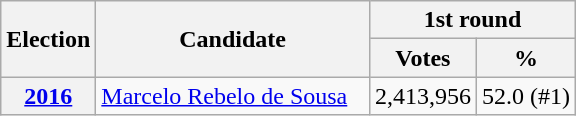<table class="wikitable" style="text-align:right;">
<tr>
<th rowspan=2>Election</th>
<th width="175px" rowspan=2>Candidate</th>
<th colspan=2>1st round</th>
</tr>
<tr>
<th>Votes</th>
<th>%</th>
</tr>
<tr>
<th><a href='#'>2016</a></th>
<td align=left><a href='#'>Marcelo Rebelo de Sousa</a></td>
<td>2,413,956</td>
<td>52.0 (#1)</td>
</tr>
</table>
